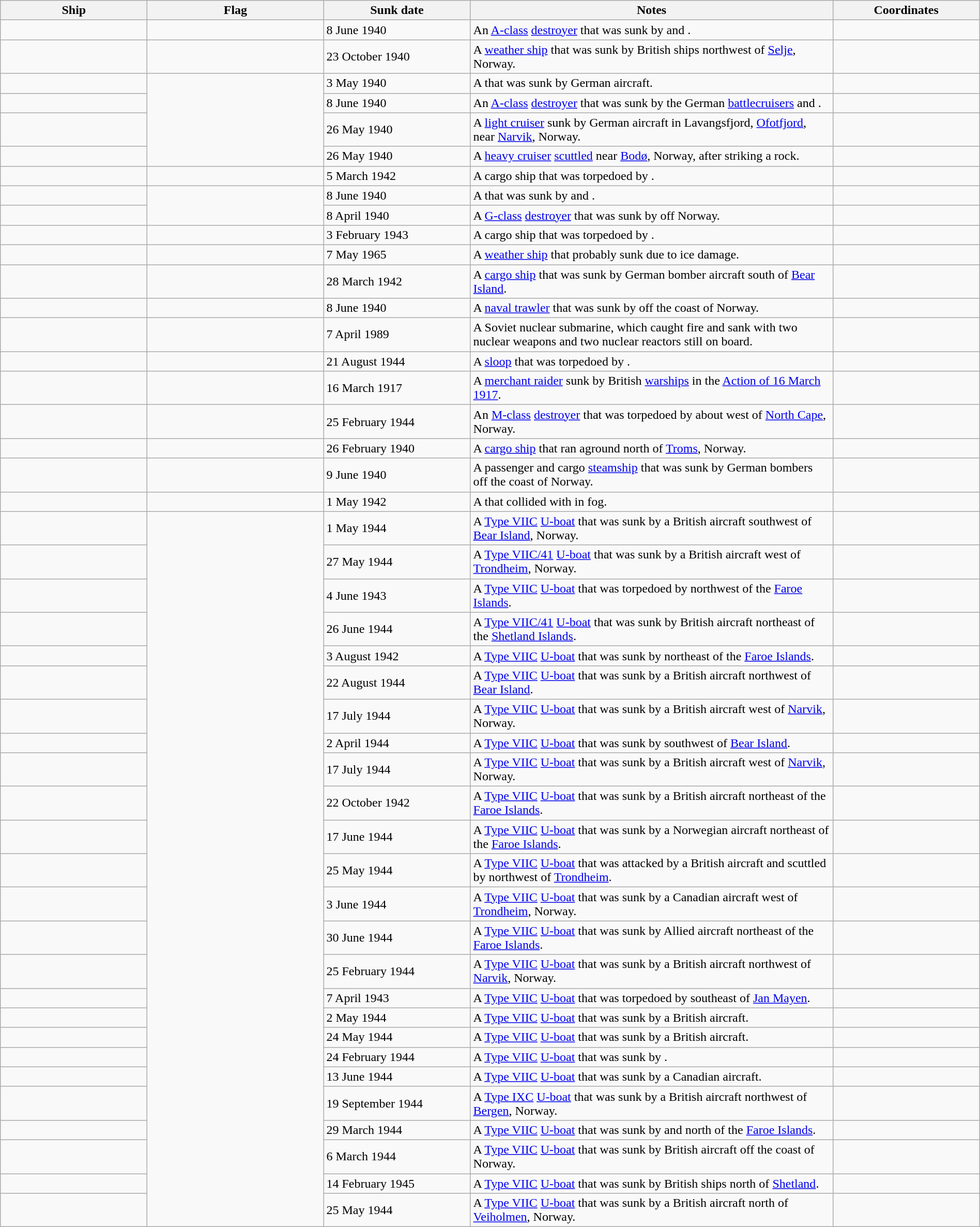<table class="wikitable sortable" style="width:100%" |>
<tr>
<th style="width:15%">Ship</th>
<th style="width:18%">Flag</th>
<th style="width:15%">Sunk date</th>
<th style="width:37%">Notes</th>
<th style="width:15%">Coordinates</th>
</tr>
<tr>
<td></td>
<td></td>
<td>8 June 1940</td>
<td>An <a href='#'>A-class</a> <a href='#'>destroyer</a> that was sunk by  and .</td>
<td></td>
</tr>
<tr>
<td></td>
<td></td>
<td>23 October 1940</td>
<td>A <a href='#'>weather ship</a> that was sunk by British ships northwest of <a href='#'>Selje</a>, Norway.</td>
<td></td>
</tr>
<tr>
<td></td>
<td rowspan="4"></td>
<td>3 May 1940</td>
<td>A  that was sunk by German aircraft.</td>
<td></td>
</tr>
<tr>
<td></td>
<td>8 June 1940</td>
<td>An <a href='#'>A-class</a> <a href='#'>destroyer</a> that was sunk by the German <a href='#'>battlecruisers</a>  and .</td>
<td></td>
</tr>
<tr>
<td></td>
<td>26 May 1940</td>
<td>A  <a href='#'>light cruiser</a> sunk by German aircraft in Lavangsfjord, <a href='#'>Ofotfjord</a>, near <a href='#'>Narvik</a>, Norway.</td>
<td></td>
</tr>
<tr>
<td></td>
<td>26 May 1940</td>
<td>A  <a href='#'>heavy cruiser</a> <a href='#'>scuttled</a> near <a href='#'>Bodø</a>, Norway, after striking a rock.</td>
<td></td>
</tr>
<tr>
<td></td>
<td></td>
<td>5 March 1942</td>
<td>A cargo ship that was torpedoed by .</td>
<td></td>
</tr>
<tr>
<td></td>
<td rowspan="2"></td>
<td>8 June 1940</td>
<td>A  that was sunk by  and .</td>
<td></td>
</tr>
<tr>
<td></td>
<td>8 April 1940</td>
<td>A <a href='#'>G-class</a> <a href='#'>destroyer</a> that was sunk by  off Norway.</td>
<td></td>
</tr>
<tr>
<td></td>
<td></td>
<td>3 February 1943</td>
<td>A cargo ship that was torpedoed by .</td>
<td></td>
</tr>
<tr>
<td></td>
<td></td>
<td>7 May 1965</td>
<td>A <a href='#'>weather ship</a> that probably sunk due to ice damage.</td>
<td></td>
</tr>
<tr>
<td></td>
<td></td>
<td>28 March 1942</td>
<td>A <a href='#'>cargo ship</a> that was sunk by German bomber aircraft south of <a href='#'>Bear Island</a>.</td>
<td></td>
</tr>
<tr>
<td></td>
<td></td>
<td>8 June 1940</td>
<td>A  <a href='#'>naval trawler</a> that was sunk by  off the coast of Norway.</td>
<td></td>
</tr>
<tr>
<td></td>
<td></td>
<td>7 April 1989</td>
<td>A Soviet nuclear submarine, which caught fire and sank with two nuclear weapons and two nuclear reactors still on board.</td>
<td></td>
</tr>
<tr>
<td></td>
<td></td>
<td>21 August 1944</td>
<td>A  <a href='#'>sloop</a> that was torpedoed by .</td>
<td></td>
</tr>
<tr>
<td></td>
<td></td>
<td>16 March 1917</td>
<td>A <a href='#'>merchant raider</a> sunk by British <a href='#'>warships</a> in the <a href='#'>Action of 16 March 1917</a>.</td>
<td></td>
</tr>
<tr>
<td></td>
<td></td>
<td>25 February 1944</td>
<td>An <a href='#'>M-class</a> <a href='#'>destroyer</a> that was torpedoed by  about  west of <a href='#'>North Cape</a>, Norway.</td>
<td></td>
</tr>
<tr>
<td></td>
<td></td>
<td>26 February 1940</td>
<td>A <a href='#'>cargo ship</a> that ran aground north of <a href='#'>Troms</a>, Norway.</td>
<td></td>
</tr>
<tr>
<td></td>
<td></td>
<td>9 June 1940</td>
<td>A passenger and cargo <a href='#'>steamship</a> that was sunk by German bombers off the coast of Norway.</td>
<td></td>
</tr>
<tr>
<td></td>
<td></td>
<td>1 May 1942</td>
<td>A  that collided with  in fog.</td>
<td></td>
</tr>
<tr>
<td></td>
<td rowspan="25"></td>
<td>1 May 1944</td>
<td>A <a href='#'>Type VIIC</a> <a href='#'>U-boat</a> that was sunk by a British aircraft southwest of <a href='#'>Bear Island</a>, Norway.</td>
<td></td>
</tr>
<tr>
<td></td>
<td>27 May 1944</td>
<td>A <a href='#'>Type VIIC/41</a> <a href='#'>U-boat</a> that was sunk by a British aircraft west of <a href='#'>Trondheim</a>, Norway.</td>
<td></td>
</tr>
<tr>
<td></td>
<td>4 June 1943</td>
<td>A <a href='#'>Type VIIC</a> <a href='#'>U-boat</a> that was torpedoed by  northwest of the <a href='#'>Faroe Islands</a>.</td>
<td></td>
</tr>
<tr>
<td></td>
<td>26 June 1944</td>
<td>A <a href='#'>Type VIIC/41</a> <a href='#'>U-boat</a> that was sunk by British aircraft northeast of the <a href='#'>Shetland Islands</a>.</td>
<td></td>
</tr>
<tr>
<td></td>
<td>3 August 1942</td>
<td>A <a href='#'>Type VIIC</a> <a href='#'>U-boat</a> that was sunk by  northeast of the <a href='#'>Faroe Islands</a>.</td>
<td></td>
</tr>
<tr>
<td></td>
<td>22 August 1944</td>
<td>A <a href='#'>Type VIIC</a> <a href='#'>U-boat</a> that was sunk by a British aircraft northwest of <a href='#'>Bear Island</a>.</td>
<td></td>
</tr>
<tr>
<td></td>
<td>17 July 1944</td>
<td>A <a href='#'>Type VIIC</a> <a href='#'>U-boat</a> that was sunk by a British aircraft west of <a href='#'>Narvik</a>, Norway.</td>
<td></td>
</tr>
<tr>
<td></td>
<td>2 April 1944</td>
<td>A <a href='#'>Type VIIC</a> <a href='#'>U-boat</a> that was sunk by  southwest of <a href='#'>Bear Island</a>.</td>
<td></td>
</tr>
<tr>
<td></td>
<td>17 July 1944</td>
<td>A <a href='#'>Type VIIC</a> <a href='#'>U-boat</a> that was sunk by a British aircraft west of <a href='#'>Narvik</a>, Norway.</td>
<td></td>
</tr>
<tr>
<td></td>
<td>22 October 1942</td>
<td>A <a href='#'>Type VIIC</a> <a href='#'>U-boat</a> that was sunk by a British aircraft northeast of the <a href='#'>Faroe Islands</a>.</td>
<td></td>
</tr>
<tr>
<td></td>
<td>17 June 1944</td>
<td>A <a href='#'>Type VIIC</a> <a href='#'>U-boat</a> that was sunk by a Norwegian aircraft northeast of the <a href='#'>Faroe Islands</a>.</td>
<td></td>
</tr>
<tr>
<td></td>
<td>25 May 1944</td>
<td>A <a href='#'>Type VIIC</a> <a href='#'>U-boat</a> that was attacked by a British aircraft and scuttled by  northwest of <a href='#'>Trondheim</a>.</td>
<td></td>
</tr>
<tr>
<td></td>
<td>3 June 1944</td>
<td>A <a href='#'>Type VIIC</a> <a href='#'>U-boat</a> that was sunk by a Canadian aircraft west of <a href='#'>Trondheim</a>, Norway.</td>
<td></td>
</tr>
<tr>
<td></td>
<td>30 June 1944</td>
<td>A <a href='#'>Type VIIC</a> <a href='#'>U-boat</a> that was sunk by Allied aircraft northeast of the <a href='#'>Faroe Islands</a>.</td>
<td></td>
</tr>
<tr>
<td></td>
<td>25 February 1944</td>
<td>A <a href='#'>Type VIIC</a> <a href='#'>U-boat</a> that was sunk by a British aircraft northwest of <a href='#'>Narvik</a>, Norway.</td>
<td></td>
</tr>
<tr>
<td></td>
<td>7 April 1943</td>
<td>A <a href='#'>Type VIIC</a> <a href='#'>U-boat</a> that was torpedoed by  southeast of <a href='#'>Jan Mayen</a>.</td>
<td></td>
</tr>
<tr>
<td></td>
<td>2 May 1944</td>
<td>A <a href='#'>Type VIIC</a> <a href='#'>U-boat</a> that was sunk by a British aircraft.</td>
<td></td>
</tr>
<tr>
<td></td>
<td>24 May 1944</td>
<td>A <a href='#'>Type VIIC</a> <a href='#'>U-boat</a> that was sunk by a British aircraft.</td>
<td></td>
</tr>
<tr>
<td></td>
<td>24 February 1944</td>
<td>A <a href='#'>Type VIIC</a> <a href='#'>U-boat</a> that was sunk by .</td>
<td></td>
</tr>
<tr>
<td></td>
<td>13 June 1944</td>
<td>A <a href='#'>Type VIIC</a> <a href='#'>U-boat</a> that was sunk by a Canadian aircraft.</td>
<td></td>
</tr>
<tr>
<td></td>
<td>19 September 1944</td>
<td>A <a href='#'>Type IXC</a> <a href='#'>U-boat</a> that was sunk by a British aircraft northwest of <a href='#'>Bergen</a>, Norway.</td>
<td></td>
</tr>
<tr>
<td></td>
<td>29 March 1944</td>
<td>A <a href='#'>Type VIIC</a> <a href='#'>U-boat</a> that was sunk by  and   north of the <a href='#'>Faroe Islands</a>.</td>
<td></td>
</tr>
<tr>
<td></td>
<td>6 March 1944</td>
<td>A <a href='#'>Type VIIC</a> <a href='#'>U-boat</a> that was sunk by British aircraft off the coast of Norway.</td>
<td></td>
</tr>
<tr>
<td></td>
<td>14 February 1945</td>
<td>A <a href='#'>Type VIIC</a> <a href='#'>U-boat</a> that was sunk by British ships north of <a href='#'>Shetland</a>.</td>
<td></td>
</tr>
<tr>
<td></td>
<td>25 May 1944</td>
<td>A <a href='#'>Type VIIC</a> <a href='#'>U-boat</a> that was sunk by a British aircraft north of <a href='#'>Veiholmen</a>, Norway.</td>
<td></td>
</tr>
</table>
